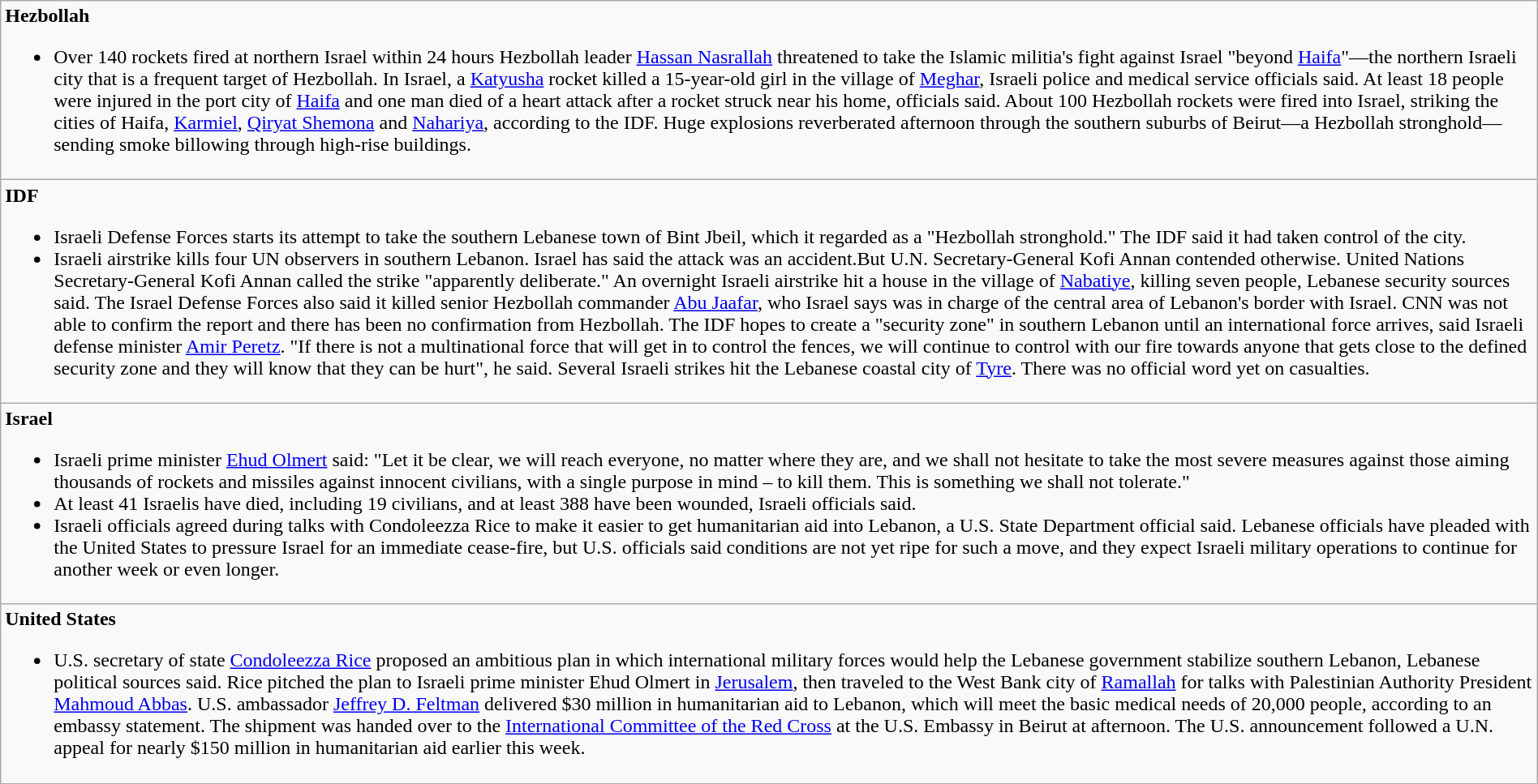<table style="width:100%;" class="wikitable">
<tr>
<td><strong>Hezbollah</strong><br><ul><li>Over 140 rockets fired at northern Israel within 24 hours Hezbollah leader <a href='#'>Hassan Nasrallah</a> threatened to take the Islamic militia's fight against Israel "beyond <a href='#'>Haifa</a>"—the northern Israeli city that is a frequent target of Hezbollah. In Israel, a <a href='#'>Katyusha</a> rocket killed a 15-year-old girl in the village of <a href='#'>Meghar</a>, Israeli police and medical service officials said. At least 18 people were injured in the port city of <a href='#'>Haifa</a> and one man died of a heart attack after a rocket struck near his home, officials said. About 100 Hezbollah rockets were fired into Israel, striking the cities of Haifa, <a href='#'>Karmiel</a>, <a href='#'>Qiryat Shemona</a> and <a href='#'>Nahariya</a>, according to the IDF. Huge explosions reverberated afternoon through the southern suburbs of Beirut—a Hezbollah stronghold—sending smoke billowing through high-rise buildings.</li></ul></td>
</tr>
<tr>
<td><strong>IDF</strong><br><ul><li>Israeli Defense Forces starts its attempt to take the southern Lebanese town of Bint Jbeil, which it regarded as a "Hezbollah stronghold." The IDF said it had taken control of the city.</li><li>Israeli airstrike kills four UN observers in southern Lebanon. Israel has said the attack was an accident.But U.N. Secretary-General Kofi Annan contended otherwise. United Nations Secretary-General Kofi Annan called the strike "apparently deliberate." An overnight Israeli airstrike hit a house in the village of <a href='#'>Nabatiye</a>, killing seven people, Lebanese security sources said. The Israel Defense Forces also said it killed senior Hezbollah commander <a href='#'>Abu Jaafar</a>, who Israel says was in charge of the central area of Lebanon's border with Israel. CNN was not able to confirm the report and there has been no confirmation from Hezbollah. The IDF hopes to create a "security zone" in southern Lebanon until an international force arrives, said Israeli defense minister <a href='#'>Amir Peretz</a>. "If there is not a multinational force that will get in to control the fences, we will continue to control with our fire towards anyone that gets close to the defined security zone and they will know that they can be hurt", he said. Several Israeli strikes hit the Lebanese coastal city of <a href='#'>Tyre</a>. There was no official word yet on casualties.</li></ul></td>
</tr>
<tr>
<td><strong>Israel</strong><br><ul><li>Israeli prime minister <a href='#'>Ehud Olmert</a> said: "Let it be clear, we will reach everyone, no matter where they are, and we shall not hesitate to take the most severe measures against those aiming thousands of rockets and missiles against innocent civilians, with a single purpose in mind – to kill them. This is something we shall not tolerate."</li><li>At least 41 Israelis have died, including 19 civilians, and at least 388 have been wounded, Israeli officials said.</li><li>Israeli officials agreed during talks with Condoleezza Rice to make it easier to get humanitarian aid into Lebanon, a U.S. State Department official said. Lebanese officials have pleaded with the United States to pressure Israel for an immediate cease-fire, but U.S. officials said conditions are not yet ripe for such a move, and they expect Israeli military operations to continue for another week or even longer.</li></ul></td>
</tr>
<tr>
<td><strong>United States</strong><br><ul><li>U.S. secretary of state <a href='#'>Condoleezza Rice</a> proposed an ambitious plan in which international military forces would help the Lebanese government stabilize southern Lebanon, Lebanese political sources said. Rice pitched the plan to Israeli prime minister Ehud Olmert in <a href='#'>Jerusalem</a>, then traveled to the West Bank city of <a href='#'>Ramallah</a> for talks with Palestinian Authority President <a href='#'>Mahmoud Abbas</a>. U.S. ambassador <a href='#'>Jeffrey D. Feltman</a> delivered $30 million in humanitarian aid to Lebanon, which will meet the basic medical needs of 20,000 people, according to an embassy statement. The shipment was handed over to the <a href='#'>International Committee of the Red Cross</a> at the U.S. Embassy in Beirut at afternoon. The U.S. announcement followed a U.N. appeal for nearly $150 million in humanitarian aid earlier this week.</li></ul></td>
</tr>
</table>
